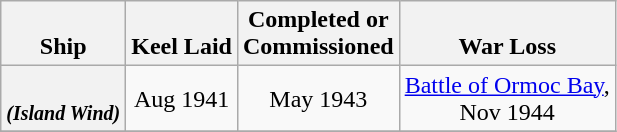<table class="wikitable plainrowheaders" style="text-align: center">
<tr valign="bottom">
<th scope="col">Ship</th>
<th scope="col">Keel Laid</th>
<th scope="col">Completed or<br>Commissioned</th>
<th scope="col">War Loss</th>
</tr>
<tr>
<th><br><small><em>(Island Wind)</em></small></th>
<td>Aug 1941</td>
<td>May 1943</td>
<td><a href='#'>Battle of Ormoc Bay</a>,<br>Nov 1944</td>
</tr>
<tr>
</tr>
</table>
